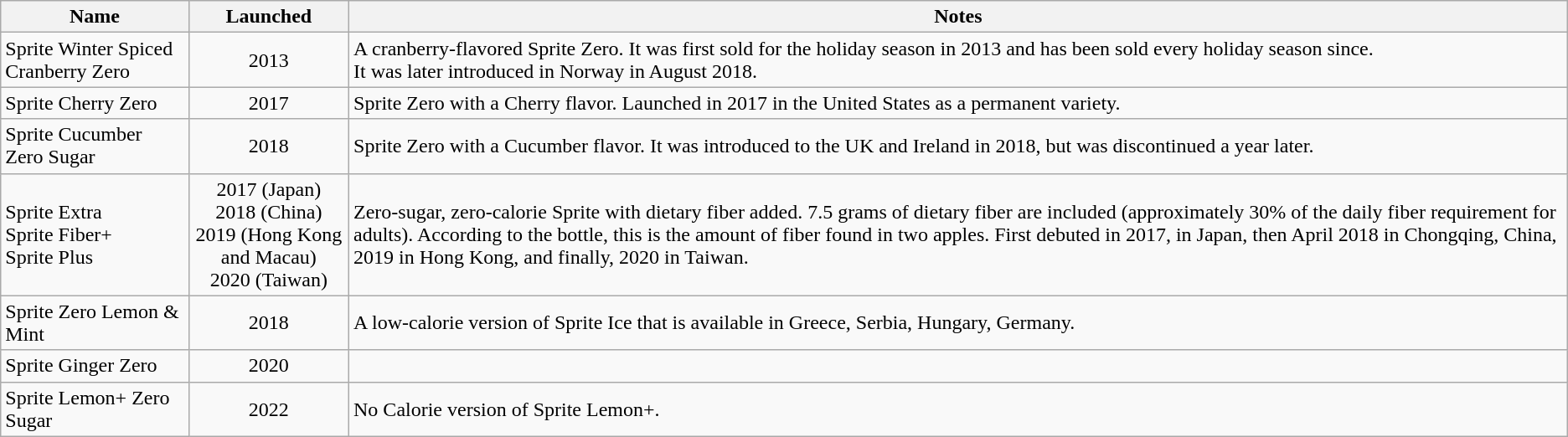<table class="wikitable">
<tr>
<th width=12%>Name</th>
<th>Launched</th>
<th>Notes</th>
</tr>
<tr>
<td>Sprite Winter Spiced Cranberry Zero</td>
<td style="text-align:center;">2013</td>
<td>A cranberry-flavored Sprite Zero. It was first sold for the holiday season in 2013 and has been sold every holiday season since.<br>It was later introduced in Norway in August 2018.</td>
</tr>
<tr>
<td>Sprite Cherry Zero</td>
<td style="text-align:center;">2017</td>
<td>Sprite Zero with a Cherry flavor. Launched in 2017 in the United States as a permanent variety.</td>
</tr>
<tr>
<td>Sprite Cucumber Zero Sugar</td>
<td style="text-align:center;">2018</td>
<td>Sprite Zero with a Cucumber flavor. It was introduced to the UK and Ireland in 2018, but was discontinued a year later.</td>
</tr>
<tr>
<td>Sprite Extra<br>Sprite Fiber+<br>Sprite Plus</td>
<td style="text-align:center;">2017 (Japan)<br> 2018 (China)<br>2019 (Hong Kong and Macau)<br> 2020 (Taiwan)</td>
<td>Zero-sugar, zero-calorie Sprite with dietary fiber added. 7.5 grams of dietary fiber are included (approximately 30% of the daily fiber requirement for adults). According to the bottle, this is the amount of fiber found in two apples. First debuted in 2017, in Japan, then April 2018 in Chongqing, China, 2019 in Hong Kong, and finally, 2020 in Taiwan.</td>
</tr>
<tr>
<td>Sprite Zero Lemon & Mint</td>
<td style="text-align:center;">2018</td>
<td>A low-calorie version of Sprite Ice that is available in Greece, Serbia, Hungary, Germany.</td>
</tr>
<tr>
<td>Sprite Ginger Zero</td>
<td style="text-align:center;">2020</td>
<td></td>
</tr>
<tr>
<td>Sprite Lemon+ Zero Sugar</td>
<td style="text-align:center;">2022</td>
<td>No Calorie version of Sprite Lemon+.</td>
</tr>
</table>
